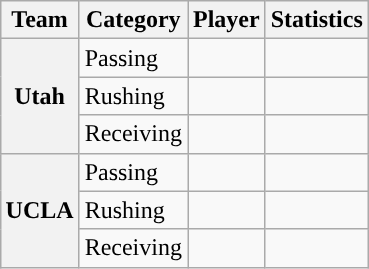<table class="wikitable" style="float:right">
<tr>
<th>Team</th>
<th>Category</th>
<th>Player</th>
<th>Statistics</th>
</tr>
<tr>
<th rowspan=3>Utah</th>
<td>Passing</td>
<td></td>
<td></td>
</tr>
<tr>
<td>Rushing</td>
<td></td>
<td></td>
</tr>
<tr>
<td>Receiving</td>
<td></td>
<td></td>
</tr>
<tr>
<th rowspan=3>UCLA</th>
<td>Passing</td>
<td></td>
<td></td>
</tr>
<tr>
<td>Rushing</td>
<td></td>
<td></td>
</tr>
<tr>
<td>Receiving</td>
<td></td>
<td></td>
</tr>
</table>
